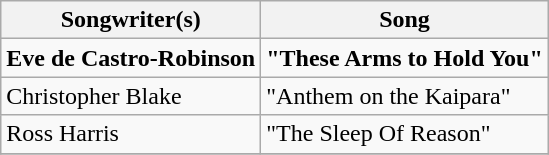<table class="wikitable">
<tr>
<th>Songwriter(s)</th>
<th>Song</th>
</tr>
<tr>
<td><strong>Eve de Castro-Robinson</strong></td>
<td><strong>"These Arms to Hold You"</strong></td>
</tr>
<tr>
<td>Christopher Blake</td>
<td>"Anthem on the Kaipara"</td>
</tr>
<tr>
<td>Ross Harris</td>
<td>"The Sleep Of Reason"</td>
</tr>
<tr>
</tr>
</table>
